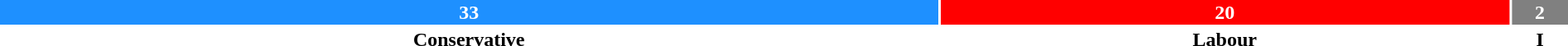<table style="width:100%; text-align:center;">
<tr style="color:white;">
<td style="background:dodgerblue; width:60%;"><strong>33</strong></td>
<td style="background:red; width:36.4%;"><strong>20</strong></td>
<td style="background:grey; width:3.6%;"><strong>2</strong></td>
</tr>
<tr>
<td><span><strong>Conservative</strong></span></td>
<td><span><strong>Labour</strong></span></td>
<td><span><strong>I</strong></span></td>
</tr>
</table>
